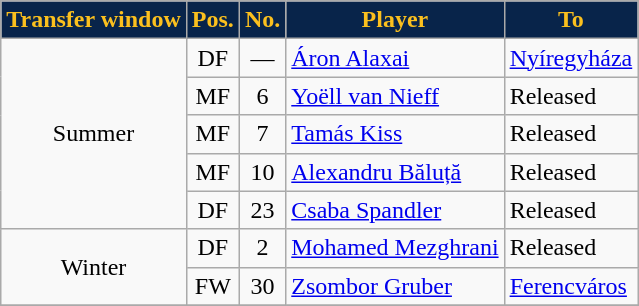<table class="wikitable plainrowheaders sortable">
<tr>
<th style="background-color:#08244A;color:#FBC01E">Transfer window</th>
<th style="background-color:#08244A;color:#FBC01E">Pos.</th>
<th style="background-color:#08244A;color:#FBC01E">No.</th>
<th style="background-color:#08244A;color:#FBC01E">Player</th>
<th style="background-color:#08244A;color:#FBC01E">To</th>
</tr>
<tr>
<td rowspan="5" style="text-align:center;">Summer</td>
<td style="text-align:center;">DF</td>
<td style="text-align:center;">—</td>
<td style="text-align:left;"> <a href='#'>Áron Alaxai</a></td>
<td style="text-align:left;"><a href='#'>Nyíregyháza</a></td>
</tr>
<tr>
<td style="text-align:center;">MF</td>
<td style="text-align:center;">6</td>
<td style="text-align:left;"> <a href='#'>Yoëll van Nieff</a></td>
<td style="text-align:left;">Released</td>
</tr>
<tr>
<td style="text-align:center;">MF</td>
<td style="text-align:center;">7</td>
<td style="text-align:left;"> <a href='#'>Tamás Kiss</a></td>
<td style="text-align:left;">Released</td>
</tr>
<tr>
<td style="text-align:center;">MF</td>
<td style="text-align:center;">10</td>
<td style="text-align:left;"> <a href='#'>Alexandru Băluță</a></td>
<td style="text-align:left;">Released</td>
</tr>
<tr>
<td style="text-align:center;">DF</td>
<td style="text-align:center;">23</td>
<td style="text-align:left;"> <a href='#'>Csaba Spandler</a></td>
<td style="text-align:left;">Released</td>
</tr>
<tr>
<td rowspan="2" style="text-align:center;">Winter</td>
<td style="text-align:center;">DF</td>
<td style="text-align:center;">2</td>
<td style="text-align:left;"> <a href='#'>Mohamed Mezghrani</a></td>
<td style="text-align:left;">Released</td>
</tr>
<tr>
<td style="text-align:center;">FW</td>
<td style="text-align:center;">30</td>
<td style="text-align:left;"> <a href='#'>Zsombor Gruber</a></td>
<td style="text-align:left;"><a href='#'>Ferencváros</a></td>
</tr>
<tr>
</tr>
</table>
